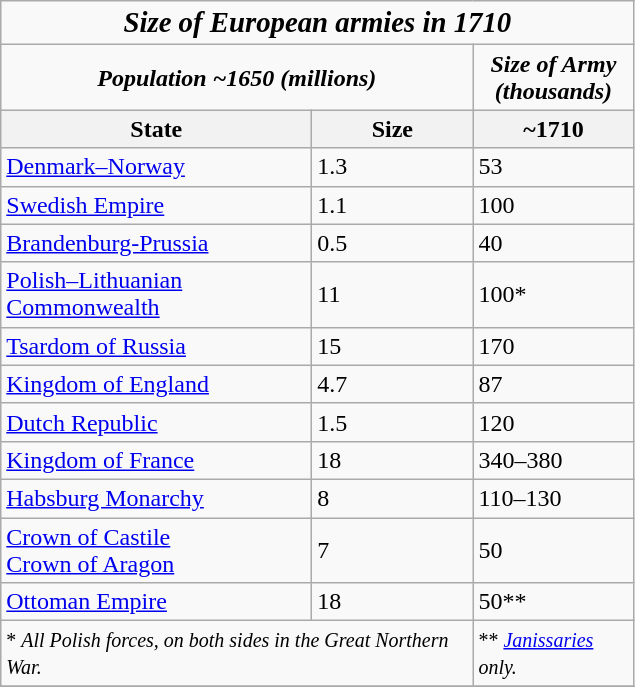<table align=left class="wikitable">
<tr>
<td colspan=3 style="text-align:center;"><big><strong><em>Size of European armies in 1710</em></strong></big></td>
</tr>
<tr>
<td colspan=2 style="text-align:center;"><strong><em>Population ~1650 (millions)</em></strong></td>
<td colspan=1 style="text-align:center;"><strong><em>Size of Army (thousands)</em></strong></td>
</tr>
<tr>
<th align="left" width="200"><strong>State</strong></th>
<th align="left" width="100"><strong>Size</strong></th>
<th align="left" width="100"><strong>~1710</strong></th>
</tr>
<tr>
<td><a href='#'>Denmark–Norway</a></td>
<td>1.3</td>
<td>53</td>
</tr>
<tr>
<td><a href='#'>Swedish Empire</a></td>
<td>1.1</td>
<td>100</td>
</tr>
<tr>
<td><a href='#'>Brandenburg-Prussia</a></td>
<td>0.5</td>
<td>40</td>
</tr>
<tr>
<td><a href='#'>Polish–Lithuanian Commonwealth</a></td>
<td>11</td>
<td>100*</td>
</tr>
<tr>
<td><a href='#'>Tsardom of Russia</a></td>
<td>15</td>
<td>170</td>
</tr>
<tr>
<td><a href='#'>Kingdom of England</a></td>
<td>4.7</td>
<td>87</td>
</tr>
<tr>
<td><a href='#'>Dutch Republic</a></td>
<td>1.5</td>
<td>120</td>
</tr>
<tr>
<td><a href='#'>Kingdom of France</a></td>
<td>18</td>
<td>340–380</td>
</tr>
<tr>
<td><a href='#'>Habsburg Monarchy</a></td>
<td>8</td>
<td>110–130</td>
</tr>
<tr>
<td><a href='#'>Crown of Castile</a><br><a href='#'>Crown of Aragon</a></td>
<td>7</td>
<td>50</td>
</tr>
<tr>
<td><a href='#'>Ottoman Empire</a></td>
<td>18</td>
<td>50**</td>
</tr>
<tr>
<td colspan=2><small>* <em>All Polish forces, on both sides in the Great Northern War. </em></small></td>
<td colspan=1><small> ** <em><a href='#'>Janissaries</a> only.</em></small></td>
</tr>
<tr>
</tr>
</table>
